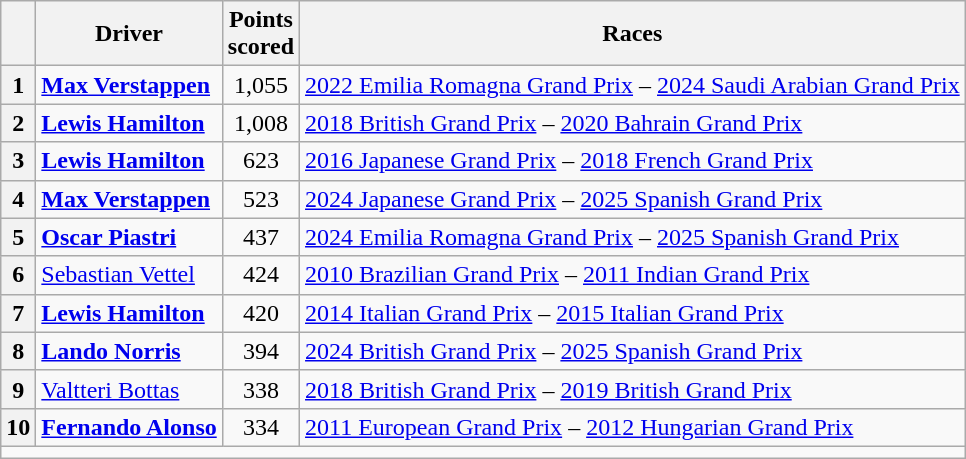<table class="wikitable">
<tr>
<th></th>
<th>Driver</th>
<th>Points<br>scored</th>
<th>Races</th>
</tr>
<tr>
<th>1</th>
<td> <strong><a href='#'>Max Verstappen</a></strong></td>
<td align=center>1,055</td>
<td><a href='#'>2022 Emilia Romagna Grand Prix</a> – <a href='#'>2024 Saudi Arabian Grand Prix</a></td>
</tr>
<tr>
<th>2</th>
<td> <strong><a href='#'>Lewis Hamilton</a></strong></td>
<td align=center>1,008</td>
<td><a href='#'>2018 British Grand Prix</a> – <a href='#'>2020 Bahrain Grand Prix</a></td>
</tr>
<tr>
<th>3</th>
<td> <strong><a href='#'>Lewis Hamilton</a></strong></td>
<td align=center>623</td>
<td><a href='#'>2016 Japanese Grand Prix</a> – <a href='#'>2018 French Grand Prix</a></td>
</tr>
<tr>
<th>4</th>
<td> <strong><a href='#'>Max Verstappen</a></strong></td>
<td align=center>523</td>
<td><a href='#'>2024 Japanese Grand Prix</a> – <a href='#'>2025 Spanish Grand Prix</a> </td>
</tr>
<tr>
<th>5</th>
<td> <strong><a href='#'>Oscar Piastri</a></strong></td>
<td align=center>437</td>
<td><a href='#'>2024 Emilia Romagna Grand Prix</a> – <a href='#'>2025 Spanish Grand Prix</a> </td>
</tr>
<tr>
<th>6</th>
<td> <a href='#'>Sebastian Vettel</a></td>
<td align=center>424</td>
<td><a href='#'>2010 Brazilian Grand Prix</a> – <a href='#'>2011 Indian Grand Prix</a></td>
</tr>
<tr>
<th>7</th>
<td> <strong><a href='#'>Lewis Hamilton</a></strong></td>
<td align=center>420</td>
<td><a href='#'>2014 Italian Grand Prix</a> – <a href='#'>2015 Italian Grand Prix</a></td>
</tr>
<tr>
<th>8</th>
<td> <strong><a href='#'>Lando Norris</a></strong></td>
<td align=center>394</td>
<td><a href='#'>2024 British Grand Prix</a> – <a href='#'>2025 Spanish Grand Prix</a> </td>
</tr>
<tr>
<th>9</th>
<td> <a href='#'>Valtteri Bottas</a></td>
<td align=center>338</td>
<td><a href='#'>2018 British Grand Prix</a> – <a href='#'>2019 British Grand Prix</a></td>
</tr>
<tr>
<th>10</th>
<td> <strong><a href='#'>Fernando Alonso</a></strong></td>
<td align=center>334</td>
<td><a href='#'>2011 European Grand Prix</a> – <a href='#'>2012 Hungarian Grand Prix</a></td>
</tr>
<tr>
<td colspan=4></td>
</tr>
</table>
